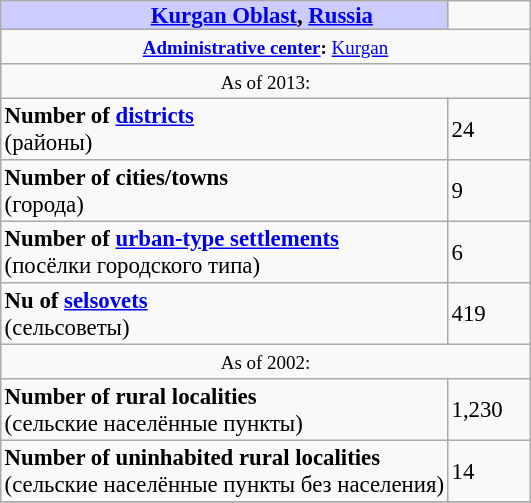<table border=1 align="right" cellpadding=2 cellspacing=0 style="margin: 0 0 1em 1em; background: #f9f9f9; border: 1px #aaa solid; border-collapse: collapse; font-size: 95%;">
<tr>
<th bgcolor="#ccccff" style="padding:0 0 0 50px;"><a href='#'>Kurgan Oblast</a>, <a href='#'>Russia</a></th>
<td width="50px"></td>
</tr>
<tr>
<td colspan=2 align="center"><small><strong><a href='#'>Administrative center</a>:</strong> <a href='#'>Kurgan</a></small></td>
</tr>
<tr>
<td colspan=2 align="center"><small>As of 2013:</small></td>
</tr>
<tr>
<td><strong>Number of <a href='#'>districts</a></strong><br>(районы)</td>
<td>24</td>
</tr>
<tr>
<td><strong>Number of cities/towns</strong><br>(города)</td>
<td>9</td>
</tr>
<tr>
<td><strong>Number of <a href='#'>urban-type settlements</a></strong><br>(посёлки городского типа)</td>
<td>6</td>
</tr>
<tr>
<td><strong>Nu of <a href='#'>selsovets</a></strong><br>(сельсоветы)</td>
<td>419</td>
</tr>
<tr>
<td colspan=2 align="center"><small>As of 2002:</small></td>
</tr>
<tr>
<td><strong>Number of rural localities</strong><br>(сельские населённые пункты)</td>
<td>1,230</td>
</tr>
<tr>
<td><strong>Number of uninhabited rural localities</strong><br>(сельские населённые пункты без населения)</td>
<td>14</td>
</tr>
<tr>
</tr>
</table>
